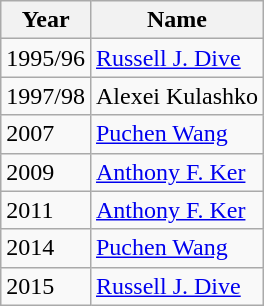<table class="wikitable">
<tr>
<th>Year</th>
<th>Name</th>
</tr>
<tr>
<td>1995/96</td>
<td><a href='#'>Russell J. Dive</a></td>
</tr>
<tr>
<td>1997/98</td>
<td>Alexei Kulashko</td>
</tr>
<tr>
<td>2007</td>
<td><a href='#'>Puchen Wang</a></td>
</tr>
<tr>
<td>2009</td>
<td><a href='#'>Anthony F. Ker</a></td>
</tr>
<tr>
<td>2011</td>
<td><a href='#'>Anthony F. Ker</a></td>
</tr>
<tr>
<td>2014</td>
<td><a href='#'>Puchen Wang</a></td>
</tr>
<tr>
<td>2015</td>
<td><a href='#'>Russell J. Dive</a></td>
</tr>
</table>
